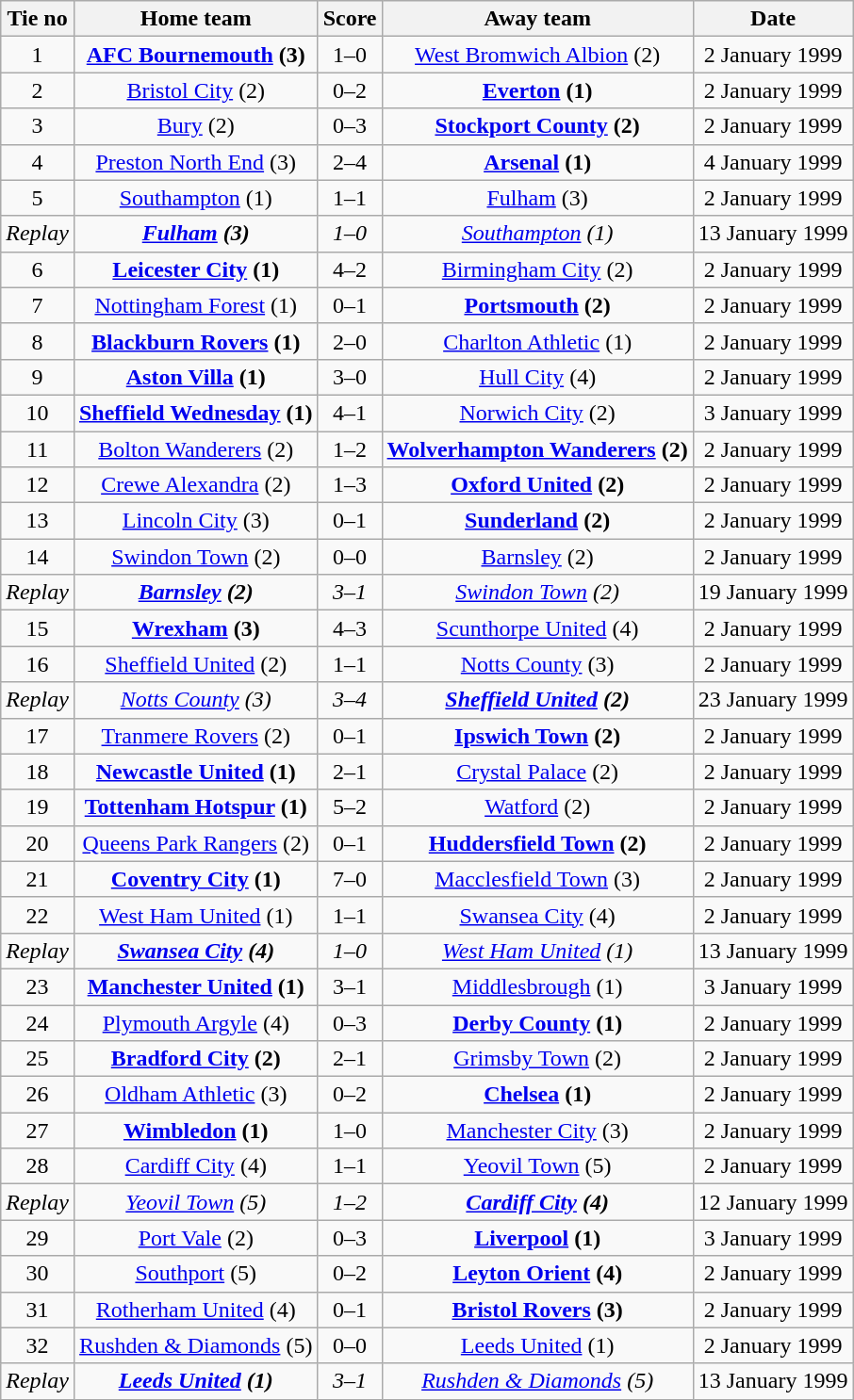<table class="wikitable" style="text-align: center">
<tr>
<th>Tie no</th>
<th>Home team</th>
<th>Score</th>
<th>Away team</th>
<th>Date</th>
</tr>
<tr>
<td>1</td>
<td><strong><a href='#'>AFC Bournemouth</a> (3)</strong></td>
<td>1–0</td>
<td><a href='#'>West Bromwich Albion</a> (2)</td>
<td>2 January 1999</td>
</tr>
<tr>
<td>2</td>
<td><a href='#'>Bristol City</a> (2)</td>
<td>0–2</td>
<td><strong><a href='#'>Everton</a> (1)</strong></td>
<td>2 January 1999</td>
</tr>
<tr>
<td>3</td>
<td><a href='#'>Bury</a> (2)</td>
<td>0–3</td>
<td><strong><a href='#'>Stockport County</a> (2)</strong></td>
<td>2 January 1999</td>
</tr>
<tr>
<td>4</td>
<td><a href='#'>Preston North End</a> (3)</td>
<td>2–4</td>
<td><strong><a href='#'>Arsenal</a> (1)</strong></td>
<td>4 January 1999</td>
</tr>
<tr>
<td>5</td>
<td><a href='#'>Southampton</a> (1)</td>
<td>1–1</td>
<td><a href='#'>Fulham</a> (3)</td>
<td>2 January 1999</td>
</tr>
<tr>
<td><em>Replay</em></td>
<td><strong><em><a href='#'>Fulham</a> (3)</em></strong></td>
<td><em>1–0</em></td>
<td><em><a href='#'>Southampton</a> (1)</em></td>
<td>13 January 1999</td>
</tr>
<tr>
<td>6</td>
<td><strong><a href='#'>Leicester City</a> (1)</strong></td>
<td>4–2</td>
<td><a href='#'>Birmingham City</a> (2)</td>
<td>2 January 1999</td>
</tr>
<tr>
<td>7</td>
<td><a href='#'>Nottingham Forest</a> (1)</td>
<td>0–1</td>
<td><strong><a href='#'>Portsmouth</a> (2)</strong></td>
<td>2 January 1999</td>
</tr>
<tr>
<td>8</td>
<td><strong><a href='#'>Blackburn Rovers</a> (1)</strong></td>
<td>2–0</td>
<td><a href='#'>Charlton Athletic</a> (1)</td>
<td>2 January 1999</td>
</tr>
<tr>
<td>9</td>
<td><strong><a href='#'>Aston Villa</a> (1)</strong></td>
<td>3–0</td>
<td><a href='#'>Hull City</a> (4)</td>
<td>2 January 1999</td>
</tr>
<tr>
<td>10</td>
<td><strong><a href='#'>Sheffield Wednesday</a> (1)</strong></td>
<td>4–1</td>
<td><a href='#'>Norwich City</a> (2)</td>
<td>3 January 1999</td>
</tr>
<tr>
<td>11</td>
<td><a href='#'>Bolton Wanderers</a> (2)</td>
<td>1–2</td>
<td><strong><a href='#'>Wolverhampton Wanderers</a> (2)</strong></td>
<td>2 January 1999</td>
</tr>
<tr>
<td>12</td>
<td><a href='#'>Crewe Alexandra</a> (2)</td>
<td>1–3</td>
<td><strong><a href='#'>Oxford United</a> (2)</strong></td>
<td>2 January 1999</td>
</tr>
<tr>
<td>13</td>
<td><a href='#'>Lincoln City</a> (3)</td>
<td>0–1</td>
<td><strong><a href='#'>Sunderland</a> (2)</strong></td>
<td>2 January 1999</td>
</tr>
<tr>
<td>14</td>
<td><a href='#'>Swindon Town</a> (2)</td>
<td>0–0</td>
<td><a href='#'>Barnsley</a> (2)</td>
<td>2 January 1999</td>
</tr>
<tr>
<td><em>Replay</em></td>
<td><strong><em><a href='#'>Barnsley</a> (2)</em></strong></td>
<td><em>3–1</em></td>
<td><em><a href='#'>Swindon Town</a> (2)</em></td>
<td>19 January 1999</td>
</tr>
<tr>
<td>15</td>
<td><strong><a href='#'>Wrexham</a> (3)</strong></td>
<td>4–3</td>
<td><a href='#'>Scunthorpe United</a> (4)</td>
<td>2 January 1999</td>
</tr>
<tr>
<td>16</td>
<td><a href='#'>Sheffield United</a> (2)</td>
<td>1–1</td>
<td><a href='#'>Notts County</a> (3)</td>
<td>2 January 1999</td>
</tr>
<tr>
<td><em>Replay</em></td>
<td><em><a href='#'>Notts County</a> (3)</em></td>
<td><em>3–4</em></td>
<td><strong><em><a href='#'>Sheffield United</a> (2)</em></strong></td>
<td>23 January 1999</td>
</tr>
<tr>
<td>17</td>
<td><a href='#'>Tranmere Rovers</a> (2)</td>
<td>0–1</td>
<td><strong><a href='#'>Ipswich Town</a> (2)</strong></td>
<td>2 January 1999</td>
</tr>
<tr>
<td>18</td>
<td><strong><a href='#'>Newcastle United</a> (1)</strong></td>
<td>2–1</td>
<td><a href='#'>Crystal Palace</a> (2)</td>
<td>2 January 1999</td>
</tr>
<tr>
<td>19</td>
<td><strong><a href='#'>Tottenham Hotspur</a> (1)</strong></td>
<td>5–2</td>
<td><a href='#'>Watford</a> (2)</td>
<td>2 January 1999</td>
</tr>
<tr>
<td>20</td>
<td><a href='#'>Queens Park Rangers</a> (2)</td>
<td>0–1</td>
<td><strong><a href='#'>Huddersfield Town</a> (2)</strong></td>
<td>2 January 1999</td>
</tr>
<tr>
<td>21</td>
<td><strong><a href='#'>Coventry City</a> (1)</strong></td>
<td>7–0</td>
<td><a href='#'>Macclesfield Town</a> (3)</td>
<td>2 January 1999</td>
</tr>
<tr>
<td>22</td>
<td><a href='#'>West Ham United</a> (1)</td>
<td>1–1</td>
<td><a href='#'>Swansea City</a> (4)</td>
<td>2 January 1999</td>
</tr>
<tr>
<td><em>Replay</em></td>
<td><strong><em><a href='#'>Swansea City</a> (4)</em></strong></td>
<td><em>1–0</em></td>
<td><em><a href='#'>West Ham United</a> (1)</em></td>
<td>13 January 1999</td>
</tr>
<tr>
<td>23</td>
<td><strong><a href='#'>Manchester United</a> (1)</strong></td>
<td>3–1</td>
<td><a href='#'>Middlesbrough</a> (1)</td>
<td>3 January 1999</td>
</tr>
<tr>
<td>24</td>
<td><a href='#'>Plymouth Argyle</a> (4)</td>
<td>0–3</td>
<td><strong><a href='#'>Derby County</a> (1)</strong></td>
<td>2 January 1999</td>
</tr>
<tr>
<td>25</td>
<td><strong><a href='#'>Bradford City</a> (2)</strong></td>
<td>2–1</td>
<td><a href='#'>Grimsby Town</a> (2)</td>
<td>2 January 1999</td>
</tr>
<tr>
<td>26</td>
<td><a href='#'>Oldham Athletic</a> (3)</td>
<td>0–2</td>
<td><strong><a href='#'>Chelsea</a> (1)</strong></td>
<td>2 January 1999</td>
</tr>
<tr>
<td>27</td>
<td><strong><a href='#'>Wimbledon</a> (1)</strong></td>
<td>1–0</td>
<td><a href='#'>Manchester City</a> (3)</td>
<td>2 January 1999</td>
</tr>
<tr>
<td>28</td>
<td><a href='#'>Cardiff City</a> (4)</td>
<td>1–1</td>
<td><a href='#'>Yeovil Town</a> (5)</td>
<td>2 January 1999</td>
</tr>
<tr>
<td><em>Replay</em></td>
<td><em><a href='#'>Yeovil Town</a> (5)</em></td>
<td><em>1–2</em></td>
<td><strong><em><a href='#'>Cardiff City</a> (4)</em></strong></td>
<td>12 January 1999</td>
</tr>
<tr>
<td>29</td>
<td><a href='#'>Port Vale</a> (2)</td>
<td>0–3</td>
<td><strong><a href='#'>Liverpool</a> (1)</strong></td>
<td>3 January 1999</td>
</tr>
<tr>
<td>30</td>
<td><a href='#'>Southport</a> (5)</td>
<td>0–2</td>
<td><strong><a href='#'>Leyton Orient</a> (4)</strong></td>
<td>2 January 1999</td>
</tr>
<tr>
<td>31</td>
<td><a href='#'>Rotherham United</a> (4)</td>
<td>0–1</td>
<td><strong><a href='#'>Bristol Rovers</a> (3)</strong></td>
<td>2 January 1999</td>
</tr>
<tr>
<td>32</td>
<td><a href='#'>Rushden & Diamonds</a> (5)</td>
<td>0–0</td>
<td><a href='#'>Leeds United</a> (1)</td>
<td>2 January 1999</td>
</tr>
<tr>
<td><em>Replay</em></td>
<td><strong><em><a href='#'>Leeds United</a> (1)</em></strong></td>
<td><em>3–1</em></td>
<td><em><a href='#'>Rushden & Diamonds</a> (5)</em></td>
<td>13 January 1999</td>
</tr>
</table>
